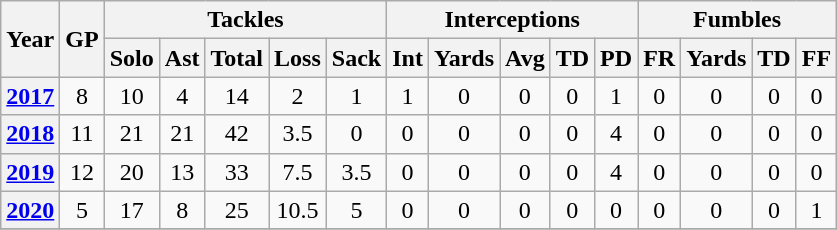<table class="wikitable" style="text-align:center;">
<tr>
<th rowspan="2">Year</th>
<th rowspan="2">GP</th>
<th colspan="5">Tackles</th>
<th colspan="5">Interceptions</th>
<th colspan="4">Fumbles</th>
</tr>
<tr>
<th>Solo</th>
<th>Ast</th>
<th>Total</th>
<th>Loss</th>
<th>Sack</th>
<th>Int</th>
<th>Yards</th>
<th>Avg</th>
<th>TD</th>
<th>PD</th>
<th>FR</th>
<th>Yards</th>
<th>TD</th>
<th>FF</th>
</tr>
<tr>
<th><a href='#'>2017</a></th>
<td>8</td>
<td>10</td>
<td>4</td>
<td>14</td>
<td>2</td>
<td>1</td>
<td>1</td>
<td>0</td>
<td>0</td>
<td>0</td>
<td>1</td>
<td>0</td>
<td>0</td>
<td>0</td>
<td>0</td>
</tr>
<tr>
<th><a href='#'>2018</a></th>
<td>11</td>
<td>21</td>
<td>21</td>
<td>42</td>
<td>3.5</td>
<td>0</td>
<td>0</td>
<td>0</td>
<td>0</td>
<td>0</td>
<td>4</td>
<td>0</td>
<td>0</td>
<td>0</td>
<td>0</td>
</tr>
<tr>
<th><a href='#'>2019</a></th>
<td>12</td>
<td>20</td>
<td>13</td>
<td>33</td>
<td>7.5</td>
<td>3.5</td>
<td>0</td>
<td>0</td>
<td>0</td>
<td>0</td>
<td>4</td>
<td>0</td>
<td>0</td>
<td>0</td>
<td>0</td>
</tr>
<tr>
<th><a href='#'>2020</a></th>
<td>5</td>
<td>17</td>
<td>8</td>
<td>25</td>
<td>10.5</td>
<td>5</td>
<td>0</td>
<td>0</td>
<td>0</td>
<td>0</td>
<td>0</td>
<td>0</td>
<td>0</td>
<td>0</td>
<td>1</td>
</tr>
<tr>
</tr>
</table>
